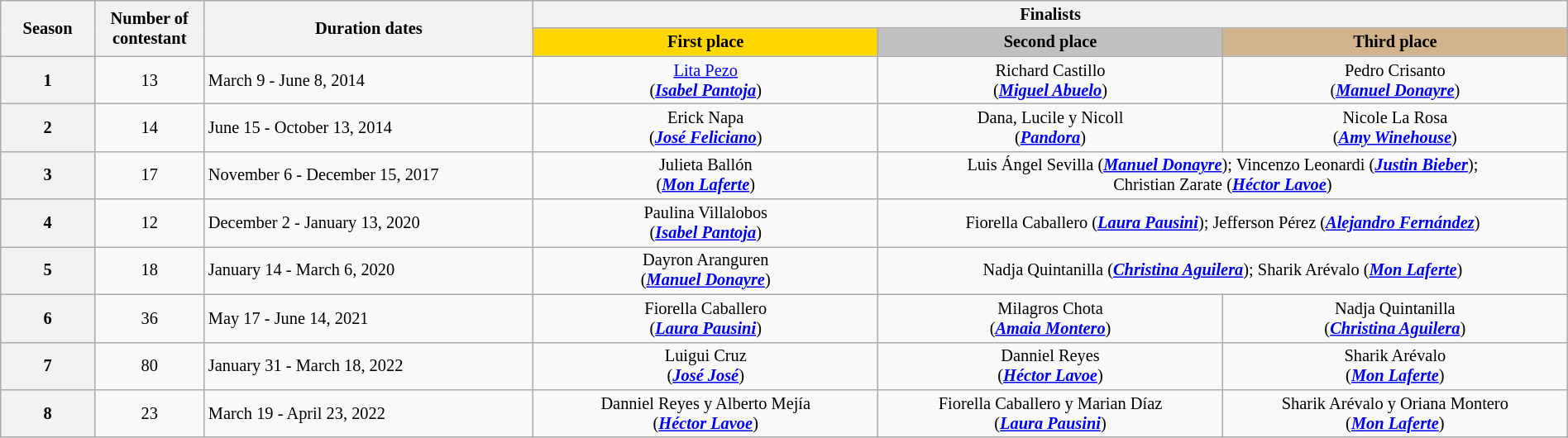<table class="wikitable" style="width:100%; text-align:center; white-space:nowrap; font-size:85%">
<tr>
<th rowspan="2" style="width:6%">Season</th>
<th rowspan="2" style="width:7%">Number of<br>contestant</th>
<th rowspan="2" style="width:21%">Duration dates</th>
<th colspan="3" style="width:66%">Finalists</th>
</tr>
<tr>
<th style="width:22%; background:gold">First place</th>
<th style="width:22%; background:silver">Second place</th>
<th style="width:22%; background:tan">Third place</th>
</tr>
<tr>
<th><strong>1</strong></th>
<td>13</td>
<td style="text-align:left">March 9 - June 8, 2014</td>
<td><a href='#'>Lita Pezo</a><br>(<strong><em><a href='#'>Isabel Pantoja</a></em></strong>)</td>
<td>Richard Castillo<br>(<strong><em><a href='#'>Miguel Abuelo</a></em></strong>)</td>
<td>Pedro Crisanto<br>(<strong><em><a href='#'>Manuel Donayre</a></em></strong>)</td>
</tr>
<tr>
<th><strong>2</strong></th>
<td>14</td>
<td style="text-align:left">June 15 - October 13, 2014</td>
<td>Erick Napa<br>(<strong><em><a href='#'>José Feliciano</a></em></strong>)</td>
<td>Dana, Lucile y Nicoll<br>(<strong><em><a href='#'>Pandora</a></em></strong>)</td>
<td>Nicole La Rosa<br>(<strong><em><a href='#'>Amy Winehouse</a></em></strong>)</td>
</tr>
<tr>
<th><strong>3</strong></th>
<td>17</td>
<td style="text-align:left">November 6 - December 15, 2017</td>
<td>Julieta Ballón<br>(<strong><em><a href='#'>Mon Laferte</a></em></strong>)</td>
<td colspan="2">Luis Ángel Sevilla (<strong><em><a href='#'>Manuel Donayre</a></em></strong>); Vincenzo Leonardi (<strong><em><a href='#'>Justin Bieber</a></em></strong>);<br> Christian Zarate (<strong><em><a href='#'>Héctor Lavoe</a></em></strong>)</td>
</tr>
<tr>
<th><strong>4</strong></th>
<td>12</td>
<td style="text-align:left">December 2 - January 13, 2020</td>
<td>Paulina Villalobos<br>(<strong><em><a href='#'>Isabel Pantoja</a></em></strong>)</td>
<td colspan="2">Fiorella Caballero (<strong><em><a href='#'>Laura Pausini</a></em></strong>); Jefferson Pérez (<strong><em><a href='#'>Alejandro Fernández</a></em></strong>)</td>
</tr>
<tr>
<th><strong>5</strong></th>
<td>18</td>
<td style="text-align:left">January 14 - March 6, 2020</td>
<td>Dayron Aranguren<br>(<strong><em><a href='#'>Manuel Donayre</a></em></strong>)</td>
<td colspan="2">Nadja Quintanilla (<strong><em><a href='#'>Christina Aguilera</a></em></strong>); Sharik Arévalo (<strong><em><a href='#'>Mon Laferte</a></em></strong>)</td>
</tr>
<tr>
<th><strong>6</strong></th>
<td>36</td>
<td style="text-align:left">May 17 - June 14, 2021</td>
<td>Fiorella Caballero<br>(<strong><em><a href='#'>Laura Pausini</a></em></strong>)</td>
<td>Milagros Chota<br>(<strong><em><a href='#'>Amaia Montero</a></em></strong>)</td>
<td>Nadja Quintanilla<br>(<strong><em><a href='#'>Christina Aguilera</a></em></strong>)</td>
</tr>
<tr>
<th><strong>7</strong></th>
<td>80</td>
<td style="text-align:left">January 31 - March 18, 2022</td>
<td>Luigui Cruz<br>(<strong><em><a href='#'>José José</a></em></strong>)</td>
<td>Danniel Reyes<br>(<strong><em><a href='#'>Héctor Lavoe</a></em></strong>)</td>
<td>Sharik Arévalo<br>(<strong><em><a href='#'>Mon Laferte</a></em></strong>)</td>
</tr>
<tr>
<th><strong>8</strong></th>
<td>23</td>
<td style="text-align:left">March 19 - April 23, 2022</td>
<td>Danniel Reyes y Alberto Mejía<br>(<strong><em><a href='#'>Héctor Lavoe</a></em></strong>)</td>
<td>Fiorella Caballero y Marian Díaz<br>(<strong><em><a href='#'>Laura Pausini</a></em></strong>)</td>
<td>Sharik Arévalo y Oriana Montero<br>(<strong><em><a href='#'>Mon Laferte</a></em></strong>)</td>
</tr>
</table>
